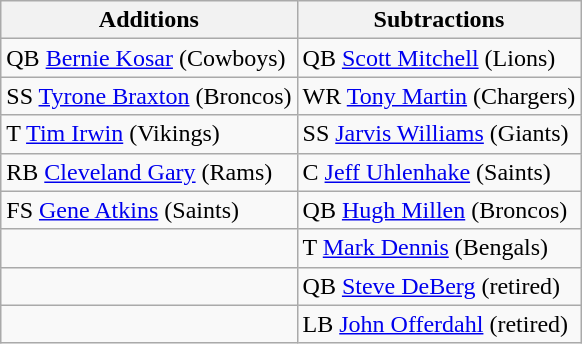<table class="wikitable">
<tr>
<th>Additions</th>
<th>Subtractions</th>
</tr>
<tr>
<td>QB <a href='#'>Bernie Kosar</a> (Cowboys)</td>
<td>QB <a href='#'>Scott Mitchell</a> (Lions)</td>
</tr>
<tr>
<td>SS <a href='#'>Tyrone Braxton</a> (Broncos)</td>
<td>WR <a href='#'>Tony Martin</a> (Chargers)</td>
</tr>
<tr>
<td>T <a href='#'>Tim Irwin</a> (Vikings)</td>
<td>SS <a href='#'>Jarvis Williams</a> (Giants)</td>
</tr>
<tr>
<td>RB <a href='#'>Cleveland Gary</a> (Rams)</td>
<td>C <a href='#'>Jeff Uhlenhake</a> (Saints)</td>
</tr>
<tr>
<td>FS <a href='#'>Gene Atkins</a> (Saints)</td>
<td>QB <a href='#'>Hugh Millen</a> (Broncos)</td>
</tr>
<tr>
<td></td>
<td>T <a href='#'>Mark Dennis</a> (Bengals)</td>
</tr>
<tr>
<td></td>
<td>QB <a href='#'>Steve DeBerg</a> (retired)</td>
</tr>
<tr>
<td></td>
<td>LB <a href='#'>John Offerdahl</a> (retired)</td>
</tr>
</table>
